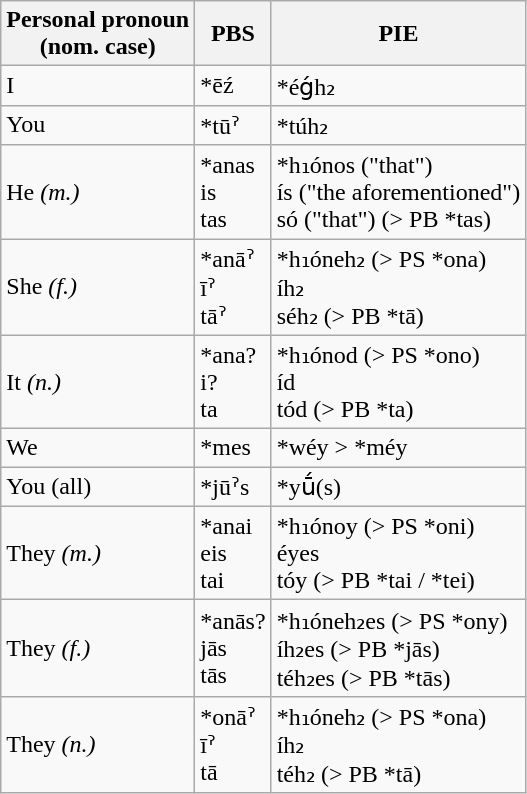<table class="wikitable">
<tr>
<th>Personal pronoun<br>(nom. case)</th>
<th>PBS</th>
<th>PIE</th>
</tr>
<tr>
<td>I</td>
<td>*ēź</td>
<td>*éǵh₂</td>
</tr>
<tr>
<td>You</td>
<td>*tūˀ</td>
<td>*túh₂</td>
</tr>
<tr>
<td>He <em>(m.)</em></td>
<td>*anas<br>is<br>tas</td>
<td>*h₁ónos ("that")<br>ís ("the aforementioned")<br>só ("that") (> PB *tas)</td>
</tr>
<tr>
<td>She <em>(f.)</em></td>
<td>*anāˀ<br>īˀ<br>tāˀ</td>
<td>*h₁óneh₂ (> PS *ona)<br>íh₂<br>séh₂ (> PB *tā)</td>
</tr>
<tr>
<td>It <em>(n.)</em></td>
<td>*ana?<br>i?<br>ta</td>
<td>*h₁ónod (> PS *ono)<br>íd<br>tód (> PB *ta)</td>
</tr>
<tr>
<td>We</td>
<td>*mes</td>
<td>*wéy > *méy</td>
</tr>
<tr>
<td>You (all)</td>
<td>*jūˀs</td>
<td>*yū́(s)</td>
</tr>
<tr>
<td>They <em>(m.)</em></td>
<td>*anai<br>eis<br>tai</td>
<td>*h₁ónoy (> PS *oni)<br>éyes<br>tóy (> PB *tai / *tei)</td>
</tr>
<tr>
<td>They <em>(f.)</em></td>
<td>*anās?<br>jās<br>tās</td>
<td>*h₁óneh₂es (> PS *ony)<br>íh₂es (> PB *jās)<br>téh₂es (> PB *tās)</td>
</tr>
<tr>
<td>They <em>(n.)</em></td>
<td>*onāˀ<br>īˀ<br>tā</td>
<td>*h₁óneh₂ (> PS *ona)<br>íh₂<br>téh₂ (> PB *tā)</td>
</tr>
</table>
